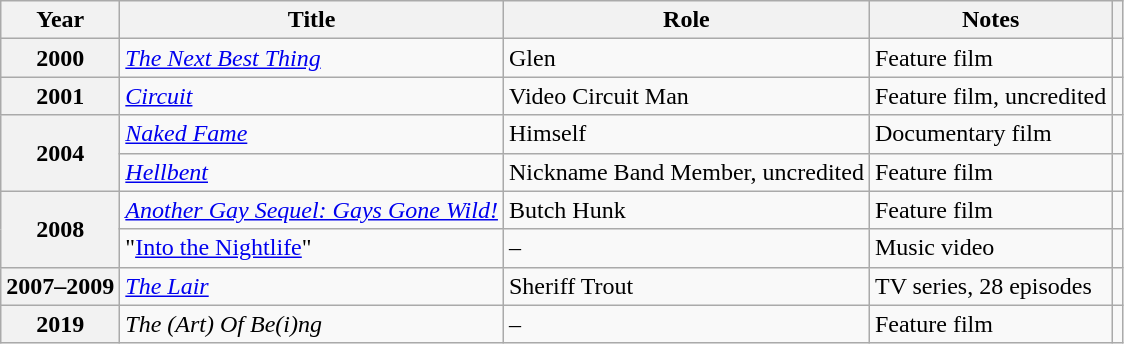<table class="wikitable plainrowheaders sortable" style="margin-right: 0;">
<tr>
<th scope="col">Year</th>
<th scope="col">Title</th>
<th scope="col">Role</th>
<th scope="col" class="unsortable">Notes</th>
<th scope="col" class="unsortable"></th>
</tr>
<tr>
<th scope="row">2000</th>
<td><em><a href='#'>The Next Best Thing</a></em></td>
<td>Glen</td>
<td>Feature film</td>
<td></td>
</tr>
<tr>
<th scope="row">2001</th>
<td><em><a href='#'>Circuit</a></em></td>
<td>Video Circuit Man</td>
<td>Feature film, uncredited</td>
<td></td>
</tr>
<tr>
<th scope="row" rowspan="2">2004</th>
<td><em><a href='#'>Naked Fame</a></em></td>
<td>Himself</td>
<td>Documentary film</td>
<td></td>
</tr>
<tr>
<td><em><a href='#'>Hellbent</a></em></td>
<td>Nickname Band Member, uncredited</td>
<td>Feature film</td>
<td></td>
</tr>
<tr>
<th scope="row" rowspan="2">2008</th>
<td><em><a href='#'>Another Gay Sequel: Gays Gone Wild!</a></em></td>
<td>Butch Hunk</td>
<td>Feature film</td>
<td></td>
</tr>
<tr>
<td>"<a href='#'>Into the Nightlife</a>"</td>
<td>–</td>
<td>Music video</td>
<td></td>
</tr>
<tr>
<th scope="row">2007–2009</th>
<td><em><a href='#'>The Lair</a></em></td>
<td>Sheriff Trout</td>
<td>TV series, 28 episodes</td>
<td></td>
</tr>
<tr>
<th scope="row">2019</th>
<td><em>The (Art) Of Be(i)ng</em></td>
<td>–</td>
<td>Feature film</td>
<td></td>
</tr>
</table>
